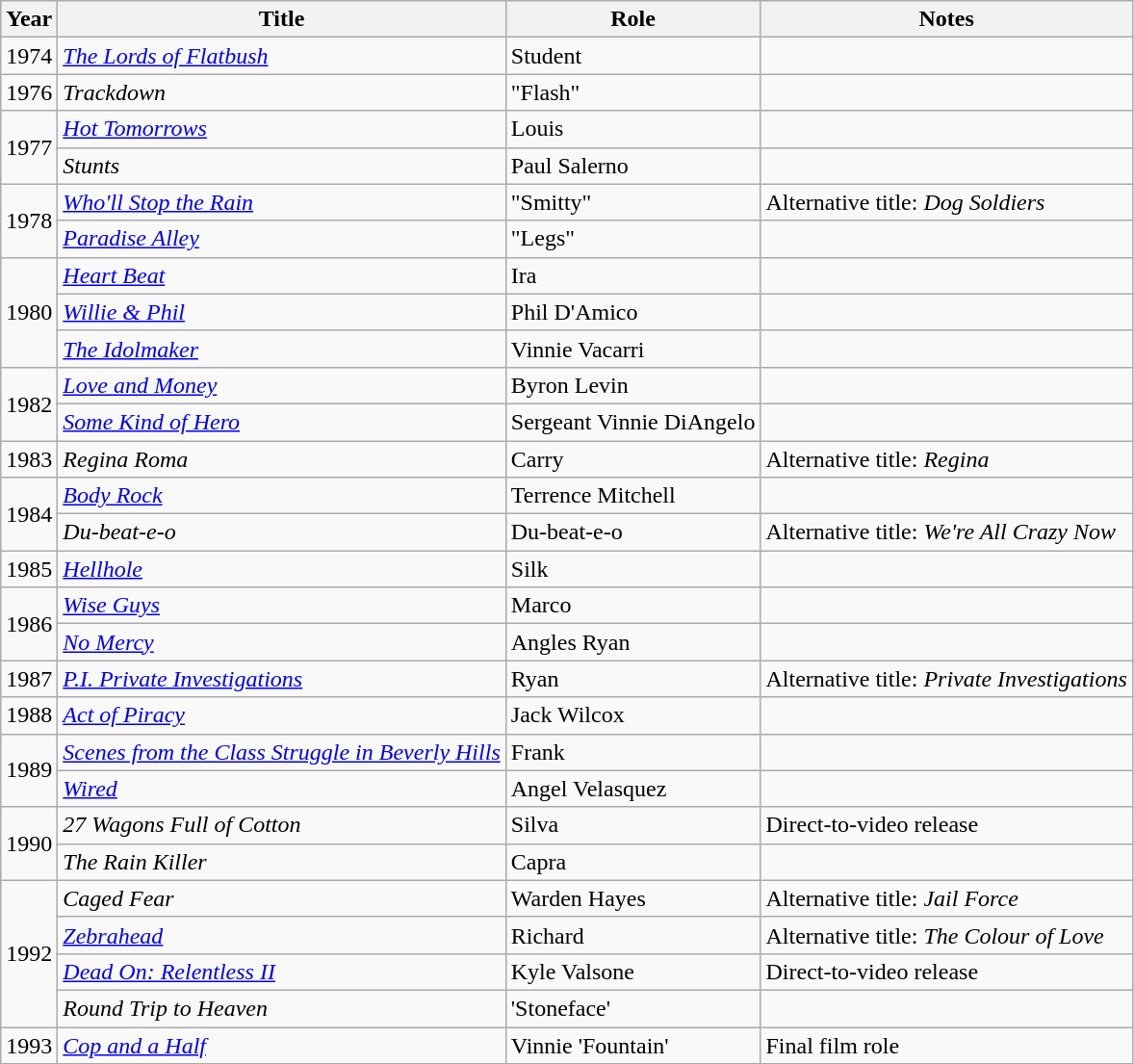<table class="wikitable sortable">
<tr>
<th>Year</th>
<th>Title</th>
<th>Role</th>
<th class="unsortable">Notes</th>
</tr>
<tr>
<td>1974</td>
<td><em><a href='#'>The Lords of Flatbush</a></em></td>
<td>Student</td>
<td></td>
</tr>
<tr>
<td>1976</td>
<td><em>Trackdown</em></td>
<td>"Flash"</td>
<td></td>
</tr>
<tr>
<td rowspan="2">1977</td>
<td><em><a href='#'>Hot Tomorrows</a></em></td>
<td>Louis</td>
<td></td>
</tr>
<tr>
<td><em>Stunts</em></td>
<td>Paul Salerno</td>
<td></td>
</tr>
<tr>
<td rowspan="2">1978</td>
<td><em><a href='#'>Who'll Stop the Rain</a></em></td>
<td>"Smitty"</td>
<td>Alternative title: <em>Dog Soldiers</em></td>
</tr>
<tr>
<td><em><a href='#'>Paradise Alley</a></em></td>
<td>"Legs"</td>
<td></td>
</tr>
<tr>
<td rowspan="3">1980</td>
<td><em><a href='#'>Heart Beat</a></em></td>
<td>Ira</td>
<td></td>
</tr>
<tr>
<td><em><a href='#'>Willie & Phil</a></em></td>
<td>Phil D'Amico</td>
<td></td>
</tr>
<tr>
<td><em><a href='#'>The Idolmaker</a></em></td>
<td>Vinnie Vacarri</td>
<td></td>
</tr>
<tr>
<td rowspan="2">1982</td>
<td><em><a href='#'>Love and Money</a></em></td>
<td>Byron Levin</td>
<td></td>
</tr>
<tr>
<td><em><a href='#'>Some Kind of Hero</a></em></td>
<td>Sergeant Vinnie DiAngelo</td>
<td></td>
</tr>
<tr>
<td>1983</td>
<td><em>Regina Roma</em></td>
<td>Carry</td>
<td>Alternative title: <em>Regina</em></td>
</tr>
<tr>
<td rowspan="2">1984</td>
<td><em><a href='#'>Body Rock</a></em></td>
<td>Terrence Mitchell</td>
<td></td>
</tr>
<tr>
<td><em>Du-beat-e-o</em></td>
<td>Du-beat-e-o</td>
<td>Alternative title: <em>We're All Crazy Now</em></td>
</tr>
<tr>
<td>1985</td>
<td><em><a href='#'>Hellhole</a></em></td>
<td>Silk</td>
<td></td>
</tr>
<tr>
<td rowspan="2">1986</td>
<td><em><a href='#'>Wise Guys</a></em></td>
<td>Marco</td>
<td></td>
</tr>
<tr>
<td><em><a href='#'>No Mercy</a></em></td>
<td>Angles Ryan</td>
<td></td>
</tr>
<tr>
<td>1987</td>
<td><em><a href='#'>P.I. Private Investigations</a></em></td>
<td>Ryan</td>
<td>Alternative title: <em>Private Investigations</em></td>
</tr>
<tr>
<td>1988</td>
<td><em><a href='#'>Act of Piracy</a></em></td>
<td>Jack Wilcox</td>
<td></td>
</tr>
<tr>
<td rowspan="2">1989</td>
<td><em><a href='#'>Scenes from the Class Struggle in Beverly Hills</a></em></td>
<td>Frank</td>
<td></td>
</tr>
<tr>
<td><em><a href='#'>Wired</a></em></td>
<td>Angel Velasquez</td>
<td></td>
</tr>
<tr>
<td rowspan="2">1990</td>
<td><em>27 Wagons Full of Cotton</em></td>
<td>Silva</td>
<td>Direct-to-video release</td>
</tr>
<tr>
<td><em>The Rain Killer</em></td>
<td>Capra</td>
<td></td>
</tr>
<tr>
<td rowspan="4">1992</td>
<td><em>Caged Fear</em></td>
<td>Warden Hayes</td>
<td>Alternative title: <em>Jail Force</em></td>
</tr>
<tr>
<td><em><a href='#'>Zebrahead</a></em></td>
<td>Richard</td>
<td>Alternative title: <em>The Colour of Love</em></td>
</tr>
<tr>
<td><em><a href='#'>Dead On: Relentless II</a></em></td>
<td>Kyle Valsone</td>
<td>Direct-to-video release</td>
</tr>
<tr>
<td><em>Round Trip to Heaven</em></td>
<td>'Stoneface'</td>
<td></td>
</tr>
<tr>
<td>1993</td>
<td><em><a href='#'>Cop and a Half</a></em></td>
<td>Vinnie 'Fountain'</td>
<td>Final film role</td>
</tr>
</table>
